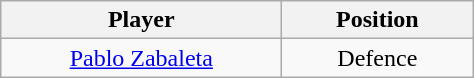<table class="wikitable">
<tr>
<th style="width:180px;">Player</th>
<th style="width:120px;">Position</th>
</tr>
<tr>
<td style="text-align:center;"> <a href='#'>Pablo Zabaleta</a></td>
<td style="text-align:center;">Defence</td>
</tr>
</table>
